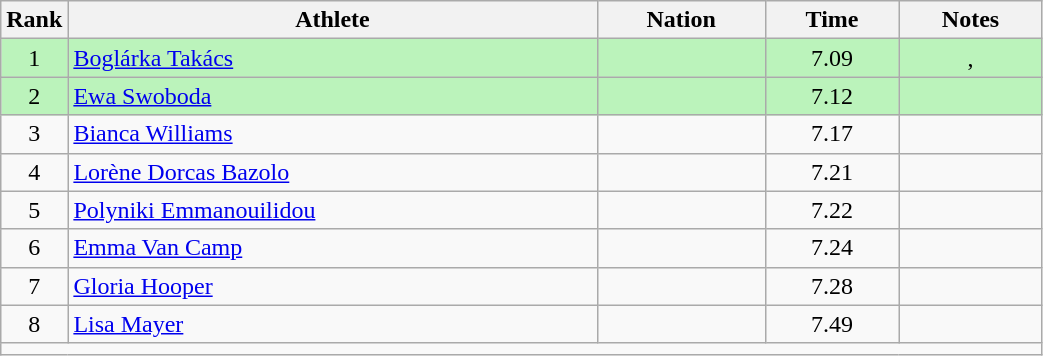<table class="wikitable sortable" style="text-align:center;width: 55%;">
<tr>
<th scope="col" style="width: 10px;">Rank</th>
<th scope="col">Athlete</th>
<th scope="col">Nation</th>
<th scope="col">Time</th>
<th scope="col">Notes</th>
</tr>
<tr bgcolor=bbf3bb>
<td>1</td>
<td align=left><a href='#'>Boglárka Takács</a></td>
<td align=left></td>
<td>7.09</td>
<td>, </td>
</tr>
<tr bgcolor=bbf3bb>
<td>2</td>
<td align=left><a href='#'>Ewa Swoboda</a></td>
<td align=left></td>
<td>7.12</td>
<td></td>
</tr>
<tr>
<td>3</td>
<td align=left><a href='#'>Bianca Williams</a></td>
<td align=left></td>
<td>7.17</td>
<td></td>
</tr>
<tr>
<td>4</td>
<td align=left><a href='#'>Lorène Dorcas Bazolo</a></td>
<td align=left></td>
<td>7.21</td>
<td></td>
</tr>
<tr>
<td>5</td>
<td align=left><a href='#'>Polyniki Emmanouilidou</a></td>
<td align=left></td>
<td>7.22</td>
<td></td>
</tr>
<tr>
<td>6</td>
<td align=left><a href='#'>Emma Van Camp</a></td>
<td align=left></td>
<td>7.24</td>
<td></td>
</tr>
<tr>
<td>7</td>
<td align=left><a href='#'>Gloria Hooper</a></td>
<td align=left></td>
<td>7.28</td>
<td></td>
</tr>
<tr>
<td>8</td>
<td align=left><a href='#'>Lisa Mayer</a></td>
<td align=left></td>
<td>7.49</td>
<td></td>
</tr>
<tr class="sortbottom">
<td colspan="5"></td>
</tr>
</table>
